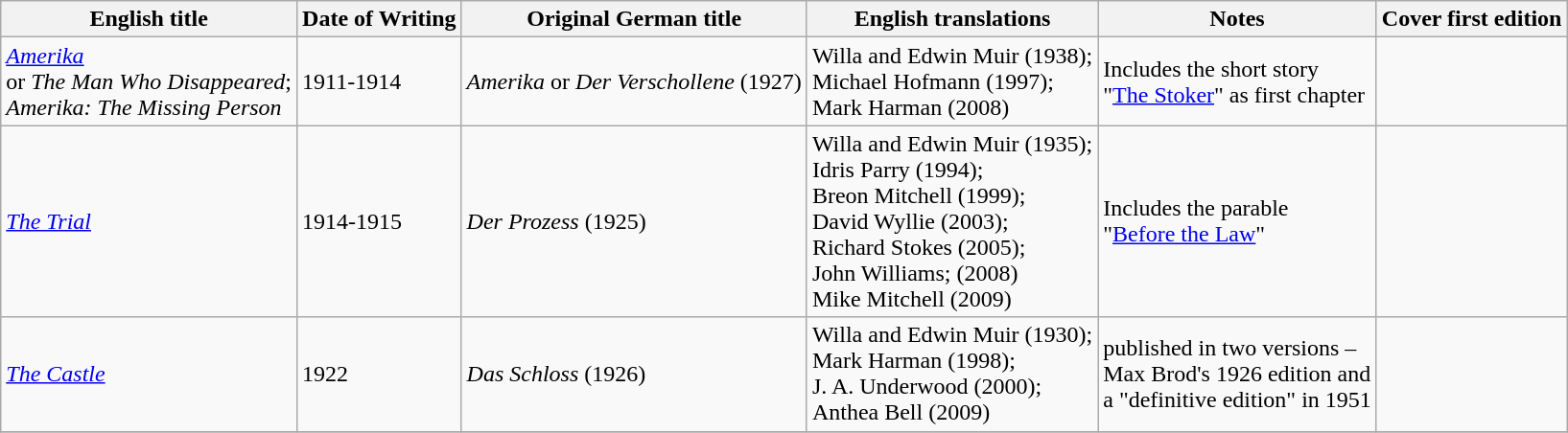<table class="wikitable">
<tr>
<th>English title</th>
<th>Date of Writing</th>
<th>Original German title</th>
<th>English translations</th>
<th>Notes</th>
<th>Cover first edition</th>
</tr>
<tr>
<td><em><a href='#'>Amerika</a></em><br>or <em>The Man Who Disappeared</em>;<br><em>Amerika: The Missing Person</em></td>
<td>1911-1914</td>
<td><em>Amerika</em> or <em>Der Verschollene</em> (1927)</td>
<td>Willa and Edwin Muir (1938);<br>Michael Hofmann (1997);<br>Mark Harman (2008)</td>
<td>Includes the short story<br>"<a href='#'>The Stoker</a>" as first chapter</td>
<td></td>
</tr>
<tr>
<td><em><a href='#'>The Trial</a></em></td>
<td>1914-1915</td>
<td><em>Der Prozess</em> (1925)</td>
<td>Willa and Edwin Muir (1935);<br>Idris Parry (1994);<br>Breon Mitchell (1999);<br>David Wyllie (2003);<br>Richard Stokes (2005);<br>John Williams; (2008)<br>Mike Mitchell (2009)</td>
<td>Includes the parable<br>"<a href='#'>Before the Law</a>"</td>
<td></td>
</tr>
<tr>
<td><em><a href='#'>The Castle</a></em></td>
<td>1922</td>
<td><em>Das Schloss</em> (1926)</td>
<td>Willa and Edwin Muir (1930);<br>Mark Harman (1998);<br>J. A. Underwood (2000);<br>Anthea Bell (2009)</td>
<td>published in two versions –<br>Max Brod's 1926 edition and<br>a "definitive edition" in 1951</td>
<td></td>
</tr>
<tr>
</tr>
</table>
